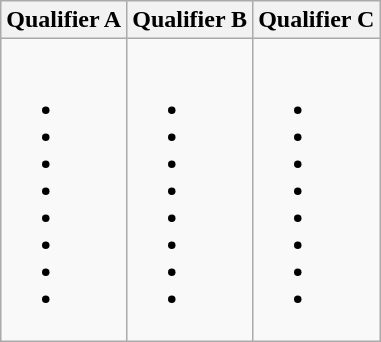<table class="wikitable">
<tr>
<th>Qualifier A</th>
<th>Qualifier B</th>
<th>Qualifier C</th>
</tr>
<tr>
<td valign=top><br><ul><li></li><li></li><li></li><li></li><li></li><li></li><li></li><li></li></ul></td>
<td valign=top><br><ul><li></li><li></li><li></li><li></li><li></li><li></li><li></li><li></li></ul></td>
<td valign=top><br><ul><li></li><li></li><li></li><li></li><li></li><li></li><li></li><li></li></ul></td>
</tr>
</table>
